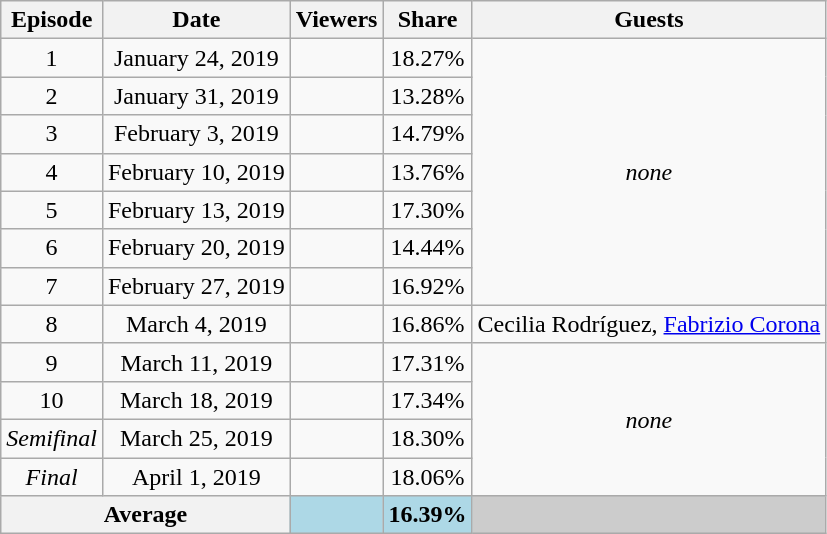<table class="wikitable" style="text-align:center;">
<tr>
<th>Episode</th>
<th>Date</th>
<th>Viewers</th>
<th>Share</th>
<th>Guests</th>
</tr>
<tr>
<td>1</td>
<td>January 24, 2019</td>
<td></td>
<td>18.27%</td>
<td rowspan="7"><em>none</em></td>
</tr>
<tr>
<td>2</td>
<td>January 31, 2019</td>
<td></td>
<td>13.28%</td>
</tr>
<tr>
<td>3</td>
<td>February 3, 2019</td>
<td></td>
<td>14.79%</td>
</tr>
<tr>
<td>4</td>
<td>February 10, 2019</td>
<td></td>
<td>13.76%</td>
</tr>
<tr>
<td>5</td>
<td>February 13, 2019</td>
<td></td>
<td>17.30%</td>
</tr>
<tr>
<td>6</td>
<td>February 20, 2019</td>
<td></td>
<td>14.44%</td>
</tr>
<tr>
<td>7</td>
<td>February 27, 2019</td>
<td></td>
<td>16.92%</td>
</tr>
<tr>
<td>8</td>
<td>March 4, 2019</td>
<td></td>
<td>16.86%</td>
<td>Cecilia Rodríguez, <a href='#'>Fabrizio Corona</a></td>
</tr>
<tr>
<td>9</td>
<td>March 11, 2019</td>
<td></td>
<td>17.31%</td>
<td rowspan="4"><em>none</em></td>
</tr>
<tr>
<td>10</td>
<td>March 18, 2019</td>
<td></td>
<td>17.34%</td>
</tr>
<tr>
<td><em>Semifinal</em></td>
<td>March 25, 2019</td>
<td></td>
<td>18.30%</td>
</tr>
<tr>
<td><em>Final</em></td>
<td>April 1, 2019</td>
<td></td>
<td>18.06%</td>
</tr>
<tr>
<th colspan="2">Average</th>
<th style="background:lightblue"><strong></strong></th>
<th style="background:lightblue"><strong>16.39%</strong></th>
<th style="background:#CCC"></th>
</tr>
</table>
